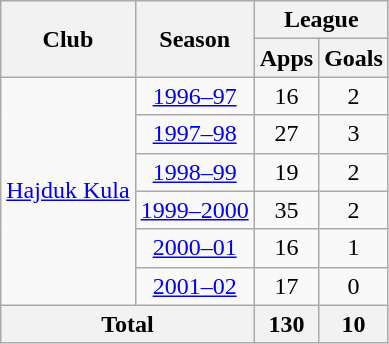<table class="wikitable" style="text-align:center">
<tr>
<th rowspan="2">Club</th>
<th rowspan="2">Season</th>
<th colspan="2">League</th>
</tr>
<tr>
<th>Apps</th>
<th>Goals</th>
</tr>
<tr>
<td rowspan="6"><a href='#'>Hajduk Kula</a></td>
<td><a href='#'>1996–97</a></td>
<td>16</td>
<td>2</td>
</tr>
<tr>
<td><a href='#'>1997–98</a></td>
<td>27</td>
<td>3</td>
</tr>
<tr>
<td><a href='#'>1998–99</a></td>
<td>19</td>
<td>2</td>
</tr>
<tr>
<td><a href='#'>1999–2000</a></td>
<td>35</td>
<td>2</td>
</tr>
<tr>
<td><a href='#'>2000–01</a></td>
<td>16</td>
<td>1</td>
</tr>
<tr>
<td><a href='#'>2001–02</a></td>
<td>17</td>
<td>0</td>
</tr>
<tr>
<th colspan=2>Total</th>
<th>130</th>
<th>10</th>
</tr>
</table>
